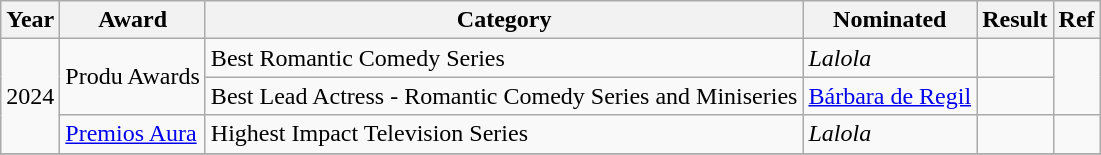<table class="wikitable plainrowheaders">
<tr>
<th scope="col">Year</th>
<th scope="col">Award</th>
<th scope="col">Category</th>
<th scope="col">Nominated</th>
<th scope="col">Result</th>
<th scope="col">Ref</th>
</tr>
<tr>
<td rowspan="3">2024</td>
<td rowspan="2">Produ Awards</td>
<td>Best Romantic Comedy Series</td>
<td><em>Lalola</em></td>
<td></td>
<td align="center" rowspan="2"></td>
</tr>
<tr>
<td>Best Lead Actress - Romantic Comedy Series and Miniseries</td>
<td><a href='#'>Bárbara de Regil</a></td>
<td></td>
</tr>
<tr>
<td><a href='#'>Premios Aura</a></td>
<td>Highest Impact Television Series</td>
<td><em>Lalola</em></td>
<td></td>
<td></td>
</tr>
<tr>
</tr>
</table>
